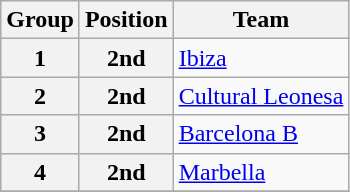<table class="wikitable">
<tr>
<th>Group</th>
<th>Position</th>
<th>Team</th>
</tr>
<tr>
<th>1</th>
<th>2nd</th>
<td><a href='#'>Ibiza</a></td>
</tr>
<tr>
<th>2</th>
<th>2nd</th>
<td><a href='#'>Cultural Leonesa</a></td>
</tr>
<tr>
<th>3</th>
<th>2nd</th>
<td><a href='#'>Barcelona B</a></td>
</tr>
<tr>
<th>4</th>
<th>2nd</th>
<td><a href='#'>Marbella</a></td>
</tr>
<tr>
</tr>
</table>
